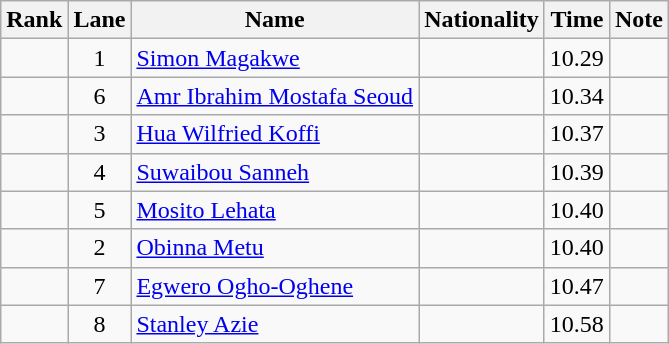<table class="wikitable sortable" style="text-align:center">
<tr>
<th>Rank</th>
<th>Lane</th>
<th>Name</th>
<th>Nationality</th>
<th>Time</th>
<th>Note</th>
</tr>
<tr>
<td></td>
<td>1</td>
<td align="left"><a href='#'>Simon Magakwe</a></td>
<td align=left></td>
<td>10.29</td>
<td></td>
</tr>
<tr>
<td></td>
<td>6</td>
<td align="left"><a href='#'>Amr Ibrahim Mostafa Seoud</a></td>
<td align=left></td>
<td>10.34</td>
<td></td>
</tr>
<tr>
<td></td>
<td>3</td>
<td align="left"><a href='#'>Hua Wilfried Koffi</a></td>
<td align=left></td>
<td>10.37</td>
<td></td>
</tr>
<tr>
<td></td>
<td>4</td>
<td align="left"><a href='#'>Suwaibou Sanneh</a></td>
<td align=left></td>
<td>10.39</td>
<td></td>
</tr>
<tr>
<td></td>
<td>5</td>
<td align="left"><a href='#'>Mosito Lehata</a></td>
<td align=left></td>
<td>10.40</td>
<td></td>
</tr>
<tr>
<td></td>
<td>2</td>
<td align="left"><a href='#'>Obinna Metu</a></td>
<td align=left></td>
<td>10.40</td>
<td></td>
</tr>
<tr>
<td></td>
<td>7</td>
<td align="left"><a href='#'>Egwero Ogho-Oghene</a></td>
<td align=left></td>
<td>10.47</td>
<td></td>
</tr>
<tr>
<td></td>
<td>8</td>
<td align="left"><a href='#'>Stanley Azie</a></td>
<td align=left></td>
<td>10.58</td>
<td></td>
</tr>
</table>
